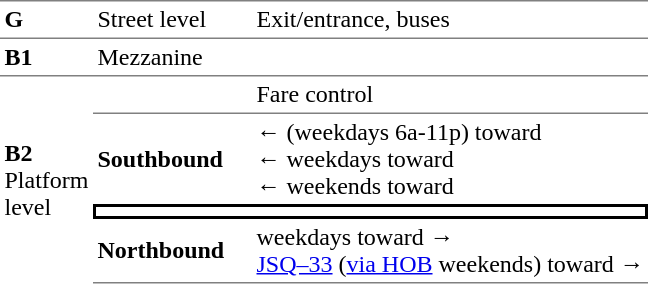<table table border=0 cellspacing=0 cellpadding=3>
<tr>
<td style="border-top:solid 1px gray" width=50><strong>G</strong></td>
<td style="border-top:solid 1px gray" width=100>Street level</td>
<td style="border-top:solid 1px gray">Exit/entrance, buses</td>
</tr>
<tr>
<td style="border-top:solid 1px gray"><strong>B1</strong></td>
<td style="border-top:solid 1px gray">Mezzanine</td>
<td style="border-top:solid 1px gray"></td>
</tr>
<tr>
<td rowspan="4" style="border-top:solid 1px gray"><strong>B2</strong><br>Platform level</td>
<td style="border-top:solid 1px gray"></td>
<td style="border-top:solid 1px gray">Fare control</td>
</tr>
<tr>
<td style="border-top:solid 1px gray"><strong>Southbound</strong></td>
<td style="border-top:solid 1px gray">←  (weekdays 6a-11p) toward  <br>←  weekdays toward  <br>←  weekends toward   </td>
</tr>
<tr>
<td style="border-top:solid 2px black;border-right:solid 2px black;border-left:solid 2px black;border-bottom:solid 2px black;text-align:center" colspan=2></td>
</tr>
<tr>
<td style="border-bottom:solid 1px gray"><strong>Northbound</strong></td>
<td style="border-bottom:solid 1px gray">  weekdays toward   →<br>   <a href='#'>JSQ–33</a> (<a href='#'>via HOB</a> weekends) toward   →</td>
</tr>
</table>
